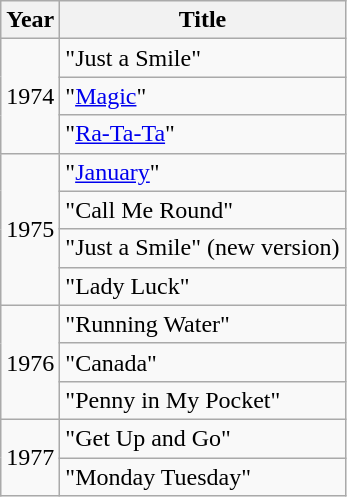<table class="wikitable">
<tr>
<th>Year</th>
<th>Title</th>
</tr>
<tr>
<td rowspan="3">1974</td>
<td>"Just a Smile"</td>
</tr>
<tr>
<td>"<a href='#'>Magic</a>"</td>
</tr>
<tr>
<td>"<a href='#'>Ra-Ta-Ta</a>"</td>
</tr>
<tr>
<td rowspan="4">1975</td>
<td>"<a href='#'>January</a>"</td>
</tr>
<tr>
<td>"Call Me Round"</td>
</tr>
<tr>
<td>"Just a Smile" (new version)</td>
</tr>
<tr>
<td>"Lady Luck"</td>
</tr>
<tr>
<td rowspan="3">1976</td>
<td>"Running Water"</td>
</tr>
<tr>
<td>"Canada"</td>
</tr>
<tr>
<td>"Penny in My Pocket"</td>
</tr>
<tr>
<td rowspan="2">1977</td>
<td>"Get Up and Go"</td>
</tr>
<tr>
<td>"Monday Tuesday"</td>
</tr>
</table>
